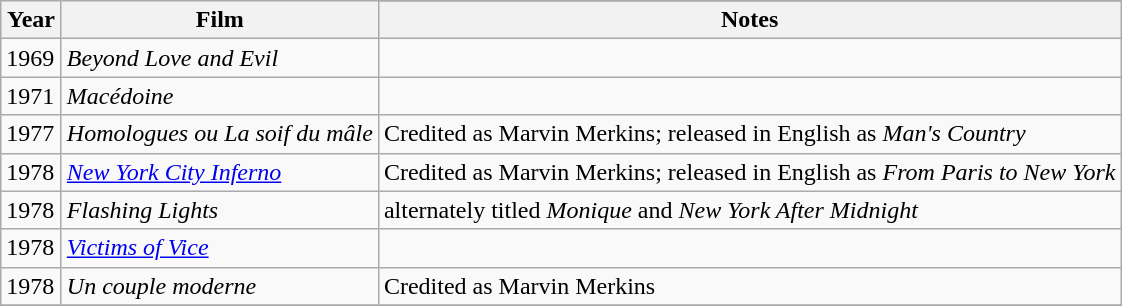<table class="wikitable plainrowheaders">
<tr>
<th rowspan="2" style="width:33px;">Year</th>
<th rowspan="2">Film</th>
</tr>
<tr>
<th scope="col">Notes</th>
</tr>
<tr>
<td>1969</td>
<td><em>Beyond Love and Evil</em></td>
<td></td>
</tr>
<tr>
<td>1971</td>
<td><em>Macédoine</em></td>
<td></td>
</tr>
<tr>
<td>1977</td>
<td><em>Homologues ou La soif du mâle</em></td>
<td>Credited as Marvin Merkins; released in English as <em>Man's Country</em></td>
</tr>
<tr>
<td>1978</td>
<td><em><a href='#'>New York City Inferno</a></em></td>
<td>Credited as Marvin Merkins; released in English as <em>From Paris to New York</em></td>
</tr>
<tr>
<td>1978</td>
<td><em>Flashing Lights</em></td>
<td>alternately titled <em>Monique</em> and <em>New York After Midnight</em></td>
</tr>
<tr>
<td>1978</td>
<td><em><a href='#'>Victims of Vice</a></em></td>
<td></td>
</tr>
<tr>
<td>1978</td>
<td><em>Un couple moderne</em></td>
<td>Credited as Marvin Merkins</td>
</tr>
<tr>
</tr>
</table>
